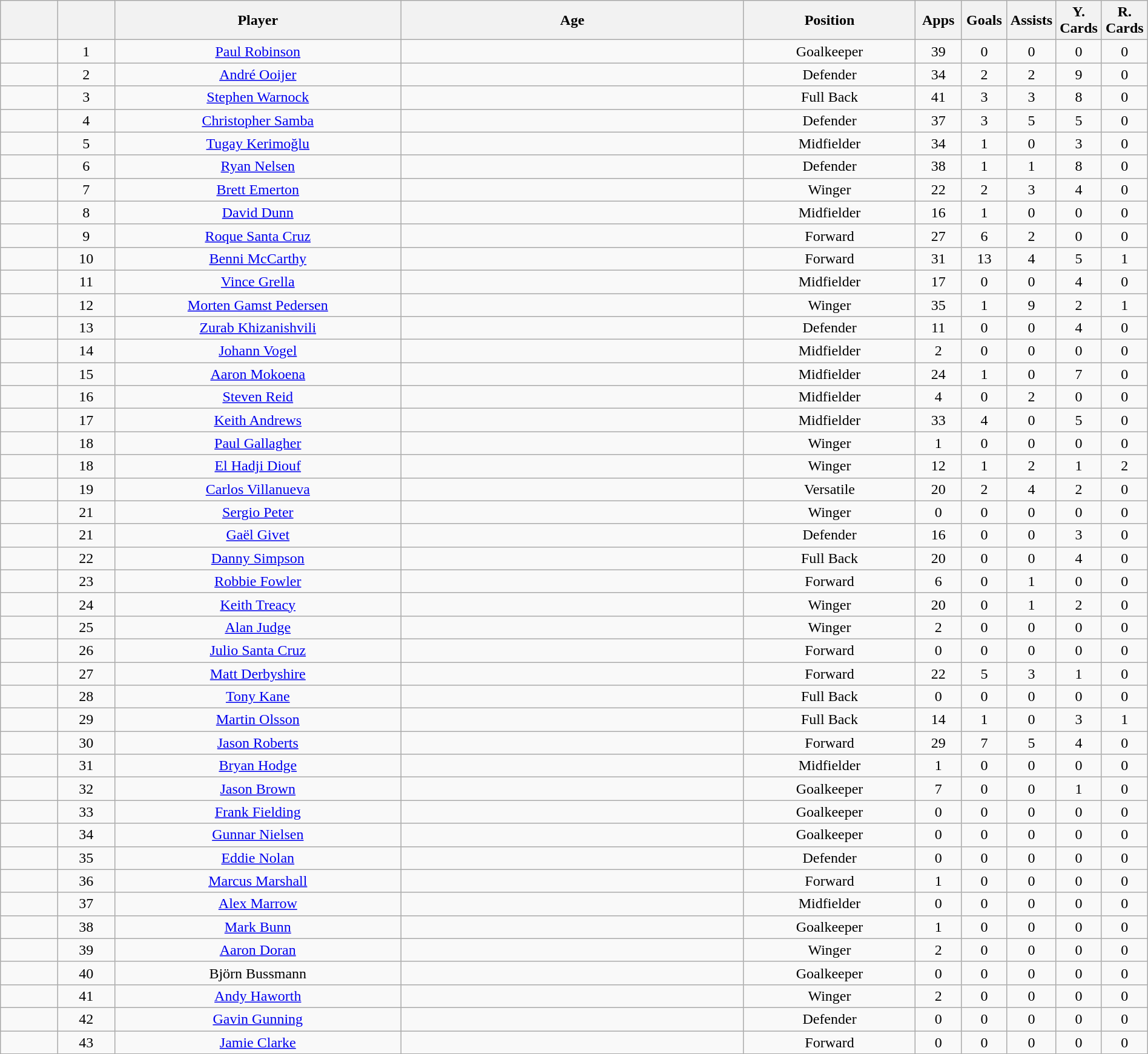<table width=100% {| class="wikitable sortable">
<tr>
<th width=5%></th>
<th width=5%></th>
<th width=25%>Player</th>
<th width=30%>Age</th>
<th width=15%>Position</th>
<th width=4%>Apps</th>
<th width=4%>Goals</th>
<th width=4%>Assists</th>
<th width=4%>Y. Cards</th>
<th width=4%>R. Cards</th>
</tr>
<tr>
<td align=center></td>
<td align=center>1</td>
<td align=center><a href='#'>Paul Robinson</a></td>
<td align=center></td>
<td align=center>Goalkeeper</td>
<td align=center>39</td>
<td align=center>0</td>
<td align=center>0</td>
<td align=center>0</td>
<td align=center>0</td>
</tr>
<tr>
<td align=center></td>
<td align=center>2</td>
<td align=center><a href='#'>André Ooijer</a></td>
<td align=center></td>
<td align=center>Defender</td>
<td align=center>34</td>
<td align=center>2</td>
<td align=center>2</td>
<td align=center>9</td>
<td align=center>0</td>
</tr>
<tr>
<td align=center></td>
<td align=center>3</td>
<td align=center><a href='#'>Stephen Warnock</a></td>
<td align=center></td>
<td align=center>Full Back</td>
<td align=center>41</td>
<td align=center>3</td>
<td align=center>3</td>
<td align=center>8</td>
<td align=center>0</td>
</tr>
<tr>
<td align=center></td>
<td align=center>4</td>
<td align=center><a href='#'>Christopher Samba</a></td>
<td align=center></td>
<td align=center>Defender</td>
<td align=center>37</td>
<td align=center>3</td>
<td align=center>5</td>
<td align=center>5</td>
<td align=center>0</td>
</tr>
<tr>
<td align=center></td>
<td align=center>5</td>
<td align=center><a href='#'>Tugay Kerimoğlu</a></td>
<td align=center></td>
<td align=center>Midfielder</td>
<td align=center>34</td>
<td align=center>1</td>
<td align=center>0</td>
<td align=center>3</td>
<td align=center>0</td>
</tr>
<tr>
<td align=center></td>
<td align=center>6</td>
<td align=center><a href='#'>Ryan Nelsen</a></td>
<td align=center></td>
<td align=center>Defender</td>
<td align=center>38</td>
<td align=center>1</td>
<td align=center>1</td>
<td align=center>8</td>
<td align=center>0</td>
</tr>
<tr>
<td align=center></td>
<td align=center>7</td>
<td align=center><a href='#'>Brett Emerton</a></td>
<td align=center></td>
<td align=center>Winger</td>
<td align=center>22</td>
<td align=center>2</td>
<td align=center>3</td>
<td align=center>4</td>
<td align=center>0</td>
</tr>
<tr>
<td align=center></td>
<td align=center>8</td>
<td align=center><a href='#'>David Dunn</a></td>
<td align=center></td>
<td align=center>Midfielder</td>
<td align=center>16</td>
<td align=center>1</td>
<td align=center>0</td>
<td align=center>0</td>
<td align=center>0</td>
</tr>
<tr>
<td align=center></td>
<td align=center>9</td>
<td align=center><a href='#'>Roque Santa Cruz</a></td>
<td align=center></td>
<td align=center>Forward</td>
<td align=center>27</td>
<td align=center>6</td>
<td align=center>2</td>
<td align=center>0</td>
<td align=center>0</td>
</tr>
<tr>
<td align=center></td>
<td align=center>10</td>
<td align=center><a href='#'>Benni McCarthy</a></td>
<td align=center></td>
<td align=center>Forward</td>
<td align=center>31</td>
<td align=center>13</td>
<td align=center>4</td>
<td align=center>5</td>
<td align=center>1</td>
</tr>
<tr>
<td align=center></td>
<td align=center>11</td>
<td align=center><a href='#'>Vince Grella</a></td>
<td align=center></td>
<td align=center>Midfielder</td>
<td align=center>17</td>
<td align=center>0</td>
<td align=center>0</td>
<td align=center>4</td>
<td align=center>0</td>
</tr>
<tr>
<td align=center></td>
<td align=center>12</td>
<td align=center><a href='#'>Morten Gamst Pedersen</a></td>
<td align=center></td>
<td align=center>Winger</td>
<td align=center>35</td>
<td align=center>1</td>
<td align=center>9</td>
<td align=center>2</td>
<td align=center>1</td>
</tr>
<tr>
<td align=center></td>
<td align=center>13</td>
<td align=center><a href='#'>Zurab Khizanishvili</a></td>
<td align=center></td>
<td align=center>Defender</td>
<td align=center>11</td>
<td align=center>0</td>
<td align=center>0</td>
<td align=center>4</td>
<td align=center>0</td>
</tr>
<tr>
<td align=center></td>
<td align=center>14</td>
<td align=center><a href='#'>Johann Vogel</a></td>
<td align=center></td>
<td align=center>Midfielder</td>
<td align=center>2</td>
<td align=center>0</td>
<td align=center>0</td>
<td align=center>0</td>
<td align=center>0</td>
</tr>
<tr>
<td align=center></td>
<td align=center>15</td>
<td align=center><a href='#'>Aaron Mokoena</a></td>
<td align=center></td>
<td align=center>Midfielder</td>
<td align=center>24</td>
<td align=center>1</td>
<td align=center>0</td>
<td align=center>7</td>
<td align=center>0</td>
</tr>
<tr>
<td align=center></td>
<td align=center>16</td>
<td align=center><a href='#'>Steven Reid</a></td>
<td align=center></td>
<td align=center>Midfielder</td>
<td align=center>4</td>
<td align=center>0</td>
<td align=center>2</td>
<td align=center>0</td>
<td align=center>0</td>
</tr>
<tr>
<td align=center></td>
<td align=center>17</td>
<td align=center><a href='#'>Keith Andrews</a></td>
<td align=center></td>
<td align=center>Midfielder</td>
<td align=center>33</td>
<td align=center>4</td>
<td align=center>0</td>
<td align=center>5</td>
<td align=center>0</td>
</tr>
<tr>
<td align=center></td>
<td align=center>18</td>
<td align=center><a href='#'>Paul Gallagher</a></td>
<td align=center></td>
<td align=center>Winger</td>
<td align=center>1</td>
<td align=center>0</td>
<td align=center>0</td>
<td align=center>0</td>
<td align=center>0</td>
</tr>
<tr>
<td align=center></td>
<td align=center>18</td>
<td align=center><a href='#'>El Hadji Diouf</a></td>
<td align=center></td>
<td align=center>Winger</td>
<td align=center>12</td>
<td align=center>1</td>
<td align=center>2</td>
<td align=center>1</td>
<td align=center>2</td>
</tr>
<tr>
<td align=center></td>
<td align=center>19</td>
<td align=center><a href='#'>Carlos Villanueva</a></td>
<td align=center></td>
<td align=center>Versatile</td>
<td align=center>20</td>
<td align=center>2</td>
<td align=center>4</td>
<td align=center>2</td>
<td align=center>0</td>
</tr>
<tr>
<td align=center></td>
<td align=center>21</td>
<td align=center><a href='#'>Sergio Peter</a></td>
<td align=center></td>
<td align=center>Winger</td>
<td align=center>0</td>
<td align=center>0</td>
<td align=center>0</td>
<td align=center>0</td>
<td align=center>0</td>
</tr>
<tr>
<td align=center></td>
<td align=center>21</td>
<td align=center><a href='#'>Gaël Givet</a></td>
<td align=center></td>
<td align=center>Defender</td>
<td align=center>16</td>
<td align=center>0</td>
<td align=center>0</td>
<td align=center>3</td>
<td align=center>0</td>
</tr>
<tr>
<td align=center></td>
<td align=center>22</td>
<td align=center><a href='#'>Danny Simpson</a></td>
<td align=center></td>
<td align=center>Full Back</td>
<td align=center>20</td>
<td align=center>0</td>
<td align=center>0</td>
<td align=center>4</td>
<td align=center>0</td>
</tr>
<tr>
<td align=center></td>
<td align=center>23</td>
<td align=center><a href='#'>Robbie Fowler</a></td>
<td align=center></td>
<td align=center>Forward</td>
<td align=center>6</td>
<td align=center>0</td>
<td align=center>1</td>
<td align=center>0</td>
<td align=center>0</td>
</tr>
<tr>
<td align=center></td>
<td align=center>24</td>
<td align=center><a href='#'>Keith Treacy</a></td>
<td align=center></td>
<td align=center>Winger</td>
<td align=center>20</td>
<td align=center>0</td>
<td align=center>1</td>
<td align=center>2</td>
<td align=center>0</td>
</tr>
<tr>
<td align=center></td>
<td align=center>25</td>
<td align=center><a href='#'>Alan Judge</a></td>
<td align=center></td>
<td align=center>Winger</td>
<td align=center>2</td>
<td align=center>0</td>
<td align=center>0</td>
<td align=center>0</td>
<td align=center>0</td>
</tr>
<tr>
<td align=center></td>
<td align=center>26</td>
<td align=center><a href='#'>Julio Santa Cruz</a></td>
<td align=center></td>
<td align=center>Forward</td>
<td align=center>0</td>
<td align=center>0</td>
<td align=center>0</td>
<td align=center>0</td>
<td align=center>0</td>
</tr>
<tr>
<td align=center></td>
<td align=center>27</td>
<td align=center><a href='#'>Matt Derbyshire</a></td>
<td align=center></td>
<td align=center>Forward</td>
<td align=center>22</td>
<td align=center>5</td>
<td align=center>3</td>
<td align=center>1</td>
<td align=center>0</td>
</tr>
<tr>
<td align=center></td>
<td align=center>28</td>
<td align=center><a href='#'>Tony Kane</a></td>
<td align=center></td>
<td align=center>Full Back</td>
<td align=center>0</td>
<td align=center>0</td>
<td align=center>0</td>
<td align=center>0</td>
<td align=center>0</td>
</tr>
<tr>
<td align=center></td>
<td align=center>29</td>
<td align=center><a href='#'>Martin Olsson</a></td>
<td align=center></td>
<td align=center>Full Back</td>
<td align=center>14</td>
<td align=center>1</td>
<td align=center>0</td>
<td align=center>3</td>
<td align=center>1</td>
</tr>
<tr>
<td align=center></td>
<td align=center>30</td>
<td align=center><a href='#'>Jason Roberts</a></td>
<td align=center></td>
<td align=center>Forward</td>
<td align=center>29</td>
<td align=center>7</td>
<td align=center>5</td>
<td align=center>4</td>
<td align=center>0</td>
</tr>
<tr>
<td align=center></td>
<td align=center>31</td>
<td align=center><a href='#'>Bryan Hodge</a></td>
<td align=center></td>
<td align=center>Midfielder</td>
<td align=center>1</td>
<td align=center>0</td>
<td align=center>0</td>
<td align=center>0</td>
<td align=center>0</td>
</tr>
<tr>
<td align=center></td>
<td align=center>32</td>
<td align=center><a href='#'>Jason Brown</a></td>
<td align=center></td>
<td align=center>Goalkeeper</td>
<td align=center>7</td>
<td align=center>0</td>
<td align=center>0</td>
<td align=center>1</td>
<td align=center>0</td>
</tr>
<tr>
<td align=center></td>
<td align=center>33</td>
<td align=center><a href='#'>Frank Fielding</a></td>
<td align=center></td>
<td align=center>Goalkeeper</td>
<td align=center>0</td>
<td align=center>0</td>
<td align=center>0</td>
<td align=center>0</td>
<td align=center>0</td>
</tr>
<tr>
<td align=center></td>
<td align=center>34</td>
<td align=center><a href='#'>Gunnar Nielsen</a></td>
<td align=center></td>
<td align=center>Goalkeeper</td>
<td align=center>0</td>
<td align=center>0</td>
<td align=center>0</td>
<td align=center>0</td>
<td align=center>0</td>
</tr>
<tr>
<td align=center></td>
<td align=center>35</td>
<td align=center><a href='#'>Eddie Nolan</a></td>
<td align=center></td>
<td align=center>Defender</td>
<td align=center>0</td>
<td align=center>0</td>
<td align=center>0</td>
<td align=center>0</td>
<td align=center>0</td>
</tr>
<tr>
<td align=center></td>
<td align=center>36</td>
<td align=center><a href='#'>Marcus Marshall</a></td>
<td align=center></td>
<td align=center>Forward</td>
<td align=center>1</td>
<td align=center>0</td>
<td align=center>0</td>
<td align=center>0</td>
<td align=center>0</td>
</tr>
<tr>
<td align=center></td>
<td align=center>37</td>
<td align=center><a href='#'>Alex Marrow</a></td>
<td align=center></td>
<td align=center>Midfielder</td>
<td align=center>0</td>
<td align=center>0</td>
<td align=center>0</td>
<td align=center>0</td>
<td align=center>0</td>
</tr>
<tr>
<td align=center></td>
<td align=center>38</td>
<td align=center><a href='#'>Mark Bunn</a></td>
<td align=center></td>
<td align=center>Goalkeeper</td>
<td align=center>1</td>
<td align=center>0</td>
<td align=center>0</td>
<td align=center>0</td>
<td align=center>0</td>
</tr>
<tr>
<td align=center></td>
<td align=center>39</td>
<td align=center><a href='#'>Aaron Doran</a></td>
<td align=center></td>
<td align=center>Winger</td>
<td align=center>2</td>
<td align=center>0</td>
<td align=center>0</td>
<td align=center>0</td>
<td align=center>0</td>
</tr>
<tr>
<td align=center></td>
<td align=center>40</td>
<td align=center>Björn Bussmann</td>
<td align=center></td>
<td align=center>Goalkeeper</td>
<td align=center>0</td>
<td align=center>0</td>
<td align=center>0</td>
<td align=center>0</td>
<td align=center>0</td>
</tr>
<tr>
<td align=center></td>
<td align=center>41</td>
<td align=center><a href='#'>Andy Haworth</a></td>
<td align=center></td>
<td align=center>Winger</td>
<td align=center>2</td>
<td align=center>0</td>
<td align=center>0</td>
<td align=center>0</td>
<td align=center>0</td>
</tr>
<tr>
<td align=center></td>
<td align=center>42</td>
<td align=center><a href='#'>Gavin Gunning</a></td>
<td align=center></td>
<td align=center>Defender</td>
<td align=center>0</td>
<td align=center>0</td>
<td align=center>0</td>
<td align=center>0</td>
<td align=center>0</td>
</tr>
<tr>
<td align=center></td>
<td align=center>43</td>
<td align=center><a href='#'>Jamie Clarke</a></td>
<td align=center></td>
<td align=center>Forward</td>
<td align=center>0</td>
<td align=center>0</td>
<td align=center>0</td>
<td align=center>0</td>
<td align=center>0</td>
</tr>
</table>
